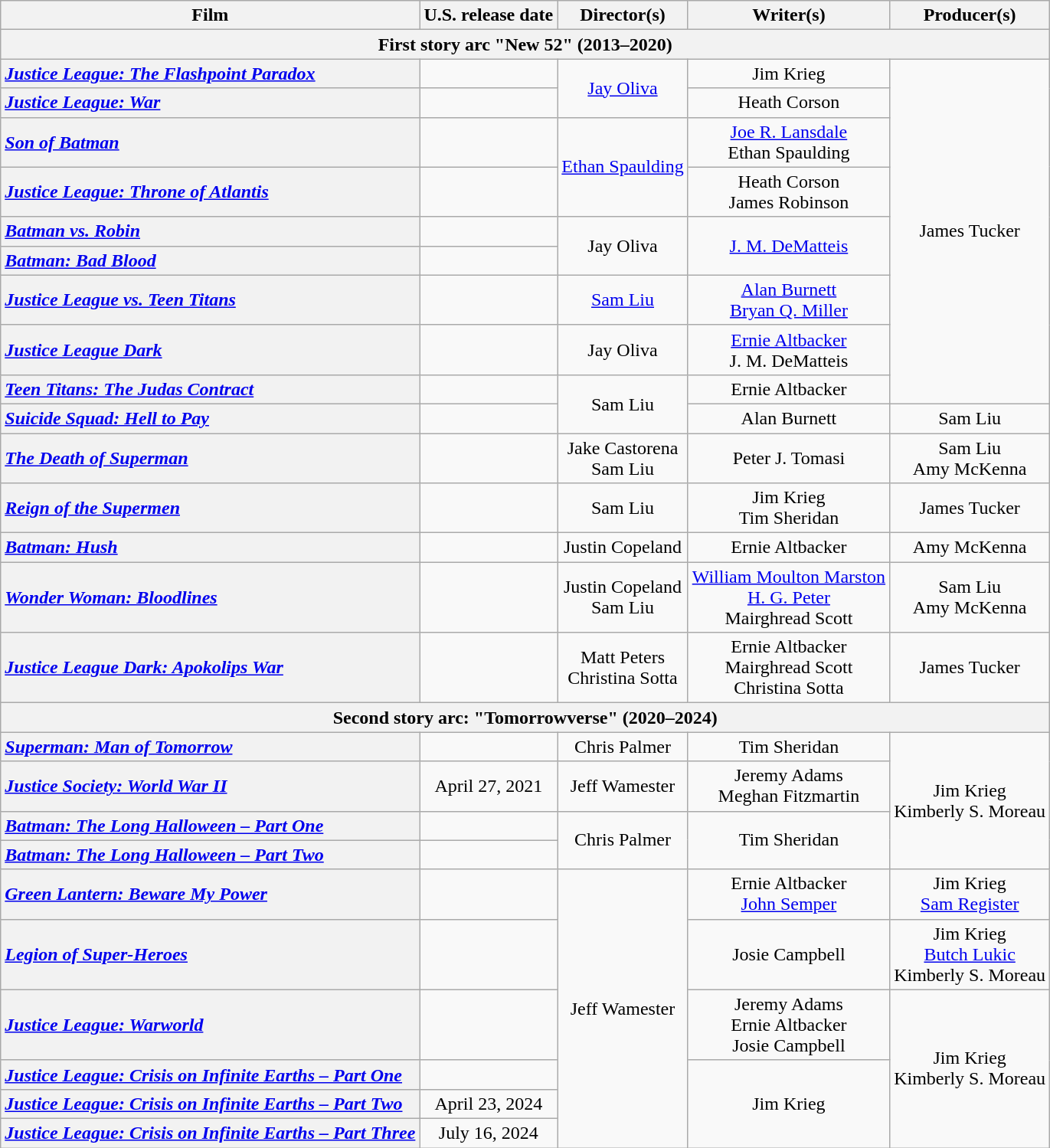<table class="wikitable plainrowheaders" style="text-align:center;">
<tr>
<th>Film</th>
<th>U.S. release date</th>
<th>Director(s)</th>
<th>Writer(s)</th>
<th>Producer(s)</th>
</tr>
<tr>
<th colspan="5">First story arc "New 52" (2013–2020)</th>
</tr>
<tr>
<th scope="row" style="text-align:left"><em><a href='#'>Justice League: The Flashpoint Paradox</a></em></th>
<td></td>
<td rowspan="2"><a href='#'>Jay Oliva</a></td>
<td>Jim Krieg</td>
<td rowspan="9">James Tucker</td>
</tr>
<tr>
<th scope="row" style="text-align:left"><em><a href='#'>Justice League: War</a></em></th>
<td></td>
<td>Heath Corson</td>
</tr>
<tr>
<th scope="row" style="text-align:left"><em><a href='#'>Son of Batman</a></em></th>
<td></td>
<td rowspan="2"><a href='#'>Ethan Spaulding</a></td>
<td><a href='#'>Joe R. Lansdale</a><br>Ethan Spaulding</td>
</tr>
<tr>
<th scope="row" style="text-align:left"><em><a href='#'>Justice League: Throne of Atlantis</a></em></th>
<td></td>
<td>Heath Corson<br>James Robinson</td>
</tr>
<tr>
<th scope="row" style="text-align:left"><em><a href='#'>Batman vs. Robin</a></em></th>
<td></td>
<td rowspan="2">Jay Oliva</td>
<td rowspan="2"><a href='#'>J. M. DeMatteis</a></td>
</tr>
<tr>
<th scope="row" style="text-align:left"><em><a href='#'>Batman: Bad Blood</a></em></th>
<td></td>
</tr>
<tr>
<th scope="row" style="text-align:left"><em><a href='#'>Justice League vs. Teen Titans</a></em></th>
<td></td>
<td><a href='#'>Sam Liu</a></td>
<td><a href='#'>Alan Burnett</a><br><a href='#'>Bryan Q. Miller</a></td>
</tr>
<tr>
<th scope="row" style="text-align:left"><em><a href='#'>Justice League Dark</a></em></th>
<td></td>
<td>Jay Oliva</td>
<td><a href='#'>Ernie Altbacker</a><br>J. M. DeMatteis</td>
</tr>
<tr>
<th scope="row" style="text-align:left"><em><a href='#'>Teen Titans: The Judas Contract</a></em></th>
<td></td>
<td rowspan="2">Sam Liu</td>
<td>Ernie Altbacker</td>
</tr>
<tr>
<th scope="row" style="text-align:left"><em><a href='#'>Suicide Squad: Hell to Pay</a></em></th>
<td></td>
<td>Alan Burnett</td>
<td>Sam Liu</td>
</tr>
<tr>
<th scope="row" style="text-align:left"><em><a href='#'>The Death of Superman</a></em></th>
<td></td>
<td>Jake Castorena<br>Sam Liu</td>
<td>Peter J. Tomasi</td>
<td>Sam Liu<br>Amy McKenna</td>
</tr>
<tr>
<th scope="row" style="text-align:left"><em><a href='#'>Reign of the Supermen</a></em></th>
<td></td>
<td>Sam Liu</td>
<td>Jim Krieg<br>Tim Sheridan</td>
<td>James Tucker</td>
</tr>
<tr>
<th scope="row" style="text-align:left"><em><a href='#'>Batman: Hush</a></em></th>
<td></td>
<td>Justin Copeland</td>
<td>Ernie Altbacker</td>
<td>Amy McKenna</td>
</tr>
<tr>
<th scope="row" style="text-align:left"><em><a href='#'>Wonder Woman: Bloodlines</a></em></th>
<td></td>
<td>Justin Copeland<br>Sam Liu</td>
<td><a href='#'>William Moulton Marston</a><br><a href='#'>H. G. Peter</a><br>Mairghread Scott</td>
<td>Sam Liu<br>Amy McKenna</td>
</tr>
<tr>
<th scope="row" style="text-align:left"><em><a href='#'>Justice League Dark: Apokolips War</a></em></th>
<td></td>
<td>Matt Peters<br>Christina Sotta</td>
<td>Ernie Altbacker<br>Mairghread Scott<br>Christina Sotta</td>
<td>James Tucker</td>
</tr>
<tr>
<th colspan="5">Second story arc: "Tomorrowverse" (2020–2024)</th>
</tr>
<tr>
<th scope="row" style="text-align:left"><em><a href='#'>Superman: Man of Tomorrow</a></em></th>
<td></td>
<td>Chris Palmer</td>
<td>Tim Sheridan</td>
<td rowspan="4">Jim Krieg<br>Kimberly S. Moreau</td>
</tr>
<tr>
<th scope="row" style="text-align:left"><em><a href='#'>Justice Society: World War II</a></em></th>
<td>April 27, 2021</td>
<td>Jeff Wamester</td>
<td>Jeremy Adams<br>Meghan Fitzmartin</td>
</tr>
<tr>
<th scope="row" style="text-align:left"><em><a href='#'>Batman: The Long Halloween – Part One</a></em></th>
<td></td>
<td rowspan="2">Chris Palmer</td>
<td rowspan="2">Tim Sheridan</td>
</tr>
<tr>
<th scope="row" style="text-align:left"><em><a href='#'>Batman: The Long Halloween – Part Two</a></em></th>
<td></td>
</tr>
<tr>
<th scope="row" style="text-align:left"><em><a href='#'>Green Lantern: Beware My Power</a></em></th>
<td></td>
<td rowspan="6">Jeff Wamester</td>
<td>Ernie Altbacker<br><a href='#'>John Semper</a></td>
<td>Jim Krieg<br><a href='#'>Sam Register</a></td>
</tr>
<tr>
<th scope="row" style="text-align:left"><em><a href='#'>Legion of Super-Heroes</a></em></th>
<td></td>
<td>Josie Campbell</td>
<td>Jim Krieg<br><a href='#'>Butch Lukic</a><br>Kimberly S. Moreau</td>
</tr>
<tr>
<th scope="row" style="text-align:left"><em><a href='#'>Justice League: Warworld</a></em></th>
<td></td>
<td>Jeremy Adams<br>Ernie Altbacker<br>Josie Campbell</td>
<td rowspan="4">Jim Krieg<br>Kimberly S. Moreau</td>
</tr>
<tr>
<th scope="row" style="text-align:left"><em><a href='#'>Justice League: Crisis on Infinite Earths – Part One</a></em></th>
<td></td>
<td rowspan="3">Jim Krieg</td>
</tr>
<tr>
<th scope="row" style="text-align:left"><em><a href='#'>Justice League: Crisis on Infinite Earths – Part Two</a></em></th>
<td>April 23, 2024</td>
</tr>
<tr>
<th scope="row" style="text-align:left"><em><a href='#'>Justice League: Crisis on Infinite Earths – Part Three</a></em></th>
<td>July 16, 2024</td>
</tr>
</table>
